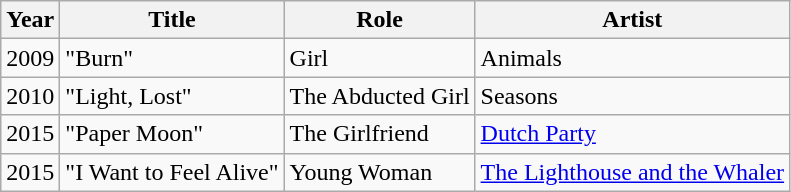<table class="wikitable">
<tr>
<th>Year</th>
<th>Title</th>
<th>Role</th>
<th>Artist</th>
</tr>
<tr>
<td>2009</td>
<td>"Burn"</td>
<td>Girl</td>
<td>Animals</td>
</tr>
<tr>
<td>2010</td>
<td>"Light, Lost"</td>
<td>The Abducted Girl</td>
<td>Seasons</td>
</tr>
<tr>
<td>2015</td>
<td>"Paper Moon"</td>
<td>The Girlfriend</td>
<td><a href='#'>Dutch Party</a></td>
</tr>
<tr>
<td>2015</td>
<td>"I Want to Feel Alive"</td>
<td>Young Woman</td>
<td><a href='#'>The Lighthouse and the Whaler</a></td>
</tr>
</table>
